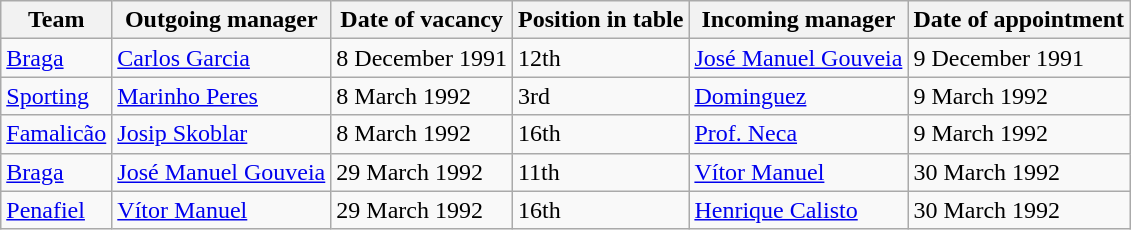<table class="wikitable sortable">
<tr>
<th>Team</th>
<th>Outgoing manager</th>
<th>Date of vacancy</th>
<th>Position in table</th>
<th>Incoming manager</th>
<th>Date of appointment</th>
</tr>
<tr>
<td><a href='#'>Braga</a></td>
<td> <a href='#'>Carlos Garcia</a></td>
<td>8 December 1991</td>
<td>12th</td>
<td> <a href='#'>José Manuel Gouveia</a></td>
<td>9 December 1991</td>
</tr>
<tr>
<td><a href='#'>Sporting</a></td>
<td> <a href='#'>Marinho Peres</a></td>
<td>8 March 1992</td>
<td>3rd</td>
<td> <a href='#'>Dominguez</a></td>
<td>9 March 1992</td>
</tr>
<tr>
<td><a href='#'>Famalicão</a></td>
<td> <a href='#'>Josip Skoblar</a></td>
<td>8 March 1992</td>
<td>16th</td>
<td> <a href='#'>Prof. Neca</a></td>
<td>9 March 1992</td>
</tr>
<tr>
<td><a href='#'>Braga</a></td>
<td> <a href='#'>José Manuel Gouveia</a></td>
<td>29 March 1992</td>
<td>11th</td>
<td> <a href='#'>Vítor Manuel</a></td>
<td>30 March 1992</td>
</tr>
<tr>
<td><a href='#'>Penafiel</a></td>
<td> <a href='#'>Vítor Manuel</a></td>
<td>29 March 1992</td>
<td>16th</td>
<td> <a href='#'>Henrique Calisto</a></td>
<td>30 March 1992</td>
</tr>
</table>
